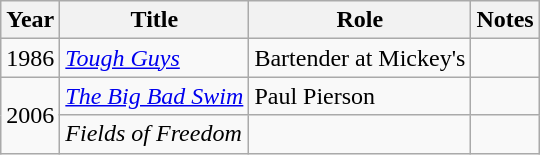<table class="wikitable sortable">
<tr>
<th>Year</th>
<th>Title</th>
<th>Role</th>
<th>Notes</th>
</tr>
<tr>
<td>1986</td>
<td><em><a href='#'>Tough Guys</a></em></td>
<td>Bartender at Mickey's</td>
<td></td>
</tr>
<tr>
<td rowspan="2">2006</td>
<td><em><a href='#'>The Big Bad Swim</a></em></td>
<td>Paul Pierson</td>
<td></td>
</tr>
<tr>
<td><em>Fields of Freedom</em></td>
<td></td>
<td></td>
</tr>
</table>
